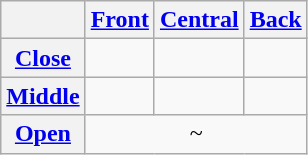<table class="wikitable" style="text-align:center;">
<tr>
<th></th>
<th><a href='#'>Front</a></th>
<th><a href='#'>Central</a></th>
<th><a href='#'>Back</a></th>
</tr>
<tr>
<th><a href='#'>Close</a></th>
<td> </td>
<td></td>
<td> </td>
</tr>
<tr>
<th><a href='#'>Middle</a></th>
<td> </td>
<td> </td>
<td> </td>
</tr>
<tr>
<th><a href='#'>Open</a></th>
<td colspan=3>~ </td>
</tr>
</table>
